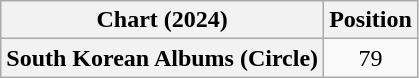<table class="wikitable plainrowheaders" style="text-align:center">
<tr>
<th scope="col">Chart (2024)</th>
<th scope="col">Position</th>
</tr>
<tr>
<th scope="row">South Korean Albums (Circle)</th>
<td>79</td>
</tr>
</table>
